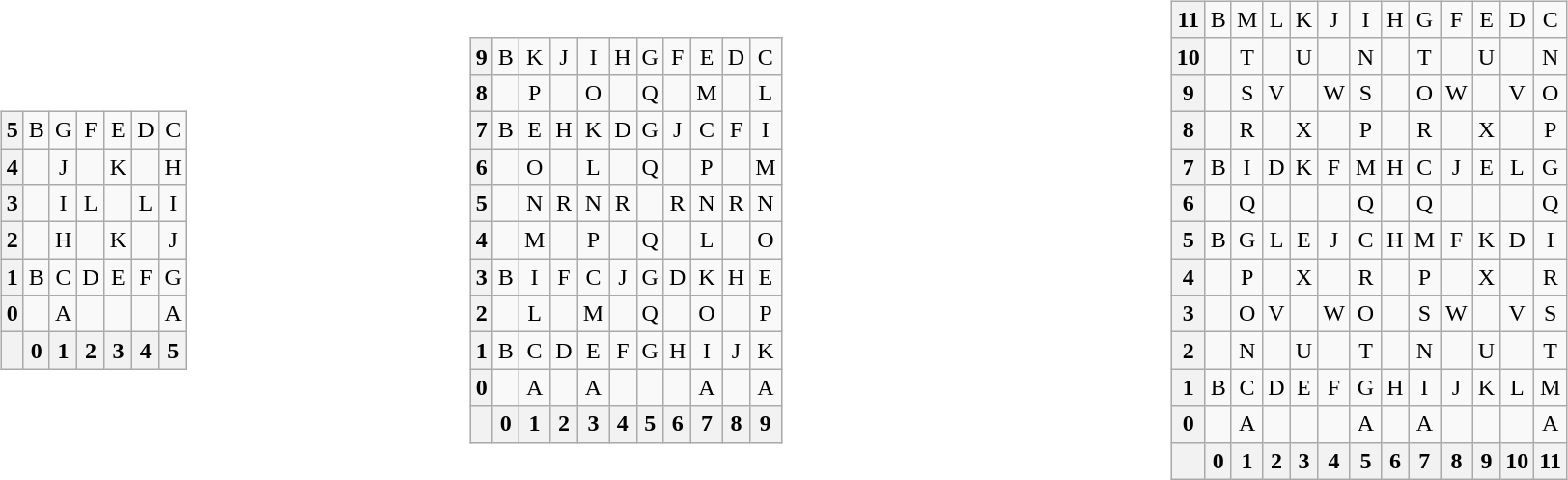<table>
<tr>
<td style="width: 20em;"><br><table class="wikitable" style="text-align: center;">
<tr>
<th>5</th>
<td>B</td>
<td>G</td>
<td>F</td>
<td>E</td>
<td>D</td>
<td>C</td>
</tr>
<tr>
<th>4</th>
<td></td>
<td>J</td>
<td></td>
<td>K</td>
<td></td>
<td>H</td>
</tr>
<tr>
<th>3</th>
<td></td>
<td>I</td>
<td>L</td>
<td></td>
<td>L</td>
<td>I</td>
</tr>
<tr>
<th>2</th>
<td></td>
<td>H</td>
<td></td>
<td>K</td>
<td></td>
<td>J</td>
</tr>
<tr>
<th>1</th>
<td>B</td>
<td>C</td>
<td>D</td>
<td>E</td>
<td>F</td>
<td>G</td>
</tr>
<tr>
<th>0</th>
<td></td>
<td>A</td>
<td></td>
<td></td>
<td></td>
<td>A</td>
</tr>
<tr>
<th></th>
<th>0</th>
<th>1</th>
<th>2</th>
<th>3</th>
<th>4</th>
<th>5</th>
</tr>
</table>
</td>
<td style="width: 30em;"><br><table class="wikitable" style="text-align: center;">
<tr>
<th>9</th>
<td>B</td>
<td>K</td>
<td>J</td>
<td>I</td>
<td>H</td>
<td>G</td>
<td>F</td>
<td>E</td>
<td>D</td>
<td>C</td>
</tr>
<tr>
<th>8</th>
<td></td>
<td>P</td>
<td></td>
<td>O</td>
<td></td>
<td>Q</td>
<td></td>
<td>M</td>
<td></td>
<td>L</td>
</tr>
<tr>
<th>7</th>
<td>B</td>
<td>E</td>
<td>H</td>
<td>K</td>
<td>D</td>
<td>G</td>
<td>J</td>
<td>C</td>
<td>F</td>
<td>I</td>
</tr>
<tr>
<th>6</th>
<td></td>
<td>O</td>
<td></td>
<td>L</td>
<td></td>
<td>Q</td>
<td></td>
<td>P</td>
<td></td>
<td>M</td>
</tr>
<tr>
<th>5</th>
<td></td>
<td>N</td>
<td>R</td>
<td>N</td>
<td>R</td>
<td></td>
<td>R</td>
<td>N</td>
<td>R</td>
<td>N</td>
</tr>
<tr>
<th>4</th>
<td></td>
<td>M</td>
<td></td>
<td>P</td>
<td></td>
<td>Q</td>
<td></td>
<td>L</td>
<td></td>
<td>O</td>
</tr>
<tr>
<th>3</th>
<td>B</td>
<td>I</td>
<td>F</td>
<td>C</td>
<td>J</td>
<td>G</td>
<td>D</td>
<td>K</td>
<td>H</td>
<td>E</td>
</tr>
<tr>
<th>2</th>
<td></td>
<td>L</td>
<td></td>
<td>M</td>
<td></td>
<td>Q</td>
<td></td>
<td>O</td>
<td></td>
<td>P</td>
</tr>
<tr>
<th>1</th>
<td>B</td>
<td>C</td>
<td>D</td>
<td>E</td>
<td>F</td>
<td>G</td>
<td>H</td>
<td>I</td>
<td>J</td>
<td>K</td>
</tr>
<tr>
<th>0</th>
<td></td>
<td>A</td>
<td></td>
<td>A</td>
<td></td>
<td></td>
<td></td>
<td>A</td>
<td></td>
<td>A</td>
</tr>
<tr>
<th></th>
<th>0</th>
<th>1</th>
<th>2</th>
<th>3</th>
<th>4</th>
<th>5</th>
<th>6</th>
<th>7</th>
<th>8</th>
<th>9</th>
</tr>
</table>
</td>
<td><br><table class="wikitable" style="text-align: center;">
<tr>
<th>11</th>
<td>B</td>
<td>M</td>
<td>L</td>
<td>K</td>
<td>J</td>
<td>I</td>
<td>H</td>
<td>G</td>
<td>F</td>
<td>E</td>
<td>D</td>
<td>C</td>
</tr>
<tr>
<th>10</th>
<td></td>
<td>T</td>
<td></td>
<td>U</td>
<td></td>
<td>N</td>
<td></td>
<td>T</td>
<td></td>
<td>U</td>
<td></td>
<td>N</td>
</tr>
<tr>
<th>9</th>
<td></td>
<td>S</td>
<td>V</td>
<td></td>
<td>W</td>
<td>S</td>
<td></td>
<td>O</td>
<td>W</td>
<td></td>
<td>V</td>
<td>O</td>
</tr>
<tr>
<th>8</th>
<td></td>
<td>R</td>
<td></td>
<td>X</td>
<td></td>
<td>P</td>
<td></td>
<td>R</td>
<td></td>
<td>X</td>
<td></td>
<td>P</td>
</tr>
<tr>
<th>7</th>
<td>B</td>
<td>I</td>
<td>D</td>
<td>K</td>
<td>F</td>
<td>M</td>
<td>H</td>
<td>C</td>
<td>J</td>
<td>E</td>
<td>L</td>
<td>G</td>
</tr>
<tr>
<th>6</th>
<td></td>
<td>Q</td>
<td></td>
<td></td>
<td></td>
<td>Q</td>
<td></td>
<td>Q</td>
<td></td>
<td></td>
<td></td>
<td>Q</td>
</tr>
<tr>
<th>5</th>
<td>B</td>
<td>G</td>
<td>L</td>
<td>E</td>
<td>J</td>
<td>C</td>
<td>H</td>
<td>M</td>
<td>F</td>
<td>K</td>
<td>D</td>
<td>I</td>
</tr>
<tr>
<th>4</th>
<td></td>
<td>P</td>
<td></td>
<td>X</td>
<td></td>
<td>R</td>
<td></td>
<td>P</td>
<td></td>
<td>X</td>
<td></td>
<td>R</td>
</tr>
<tr>
<th>3</th>
<td></td>
<td>O</td>
<td>V</td>
<td></td>
<td>W</td>
<td>O</td>
<td></td>
<td>S</td>
<td>W</td>
<td></td>
<td>V</td>
<td>S</td>
</tr>
<tr>
<th>2</th>
<td></td>
<td>N</td>
<td></td>
<td>U</td>
<td></td>
<td>T</td>
<td></td>
<td>N</td>
<td></td>
<td>U</td>
<td></td>
<td>T</td>
</tr>
<tr>
<th>1</th>
<td>B</td>
<td>C</td>
<td>D</td>
<td>E</td>
<td>F</td>
<td>G</td>
<td>H</td>
<td>I</td>
<td>J</td>
<td>K</td>
<td>L</td>
<td>M</td>
</tr>
<tr>
<th>0</th>
<td></td>
<td>A</td>
<td></td>
<td></td>
<td></td>
<td>A</td>
<td></td>
<td>A</td>
<td></td>
<td></td>
<td></td>
<td>A</td>
</tr>
<tr>
<th></th>
<th>0</th>
<th>1</th>
<th>2</th>
<th>3</th>
<th>4</th>
<th>5</th>
<th>6</th>
<th>7</th>
<th>8</th>
<th>9</th>
<th>10</th>
<th>11</th>
</tr>
</table>
</td>
</tr>
</table>
